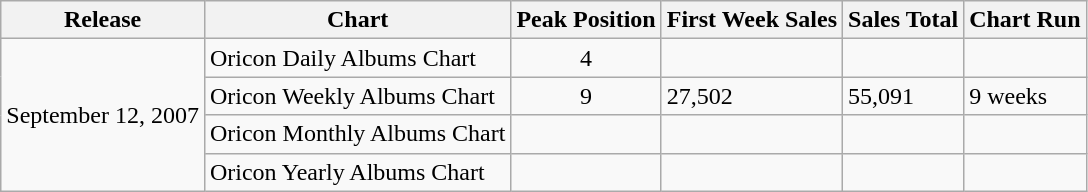<table class="wikitable">
<tr>
<th>Release</th>
<th>Chart</th>
<th>Peak Position</th>
<th>First Week Sales</th>
<th>Sales Total</th>
<th>Chart Run</th>
</tr>
<tr>
<td rowspan="4">September 12, 2007</td>
<td>Oricon Daily Albums Chart</td>
<td align="center">4</td>
<td></td>
<td></td>
<td></td>
</tr>
<tr>
<td>Oricon Weekly Albums Chart</td>
<td align="center">9</td>
<td>27,502</td>
<td>55,091</td>
<td>9 weeks</td>
</tr>
<tr>
<td>Oricon Monthly Albums Chart</td>
<td align="center"></td>
<td></td>
<td></td>
<td></td>
</tr>
<tr>
<td>Oricon Yearly Albums Chart</td>
<td align="center"></td>
<td></td>
<td></td>
<td></td>
</tr>
</table>
